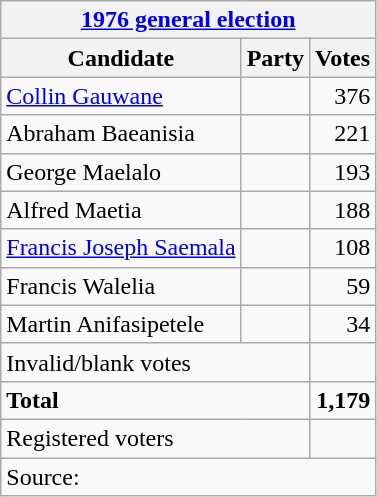<table class=wikitable style=text-align:left>
<tr>
<th colspan=3><a href='#'>1976 general election</a></th>
</tr>
<tr>
<th>Candidate</th>
<th>Party</th>
<th>Votes</th>
</tr>
<tr>
<td><a href='#'>Collin Gauwane</a></td>
<td></td>
<td align=right>376</td>
</tr>
<tr>
<td>Abraham Baeanisia</td>
<td></td>
<td align=right>221</td>
</tr>
<tr>
<td>George Maelalo</td>
<td></td>
<td align=right>193</td>
</tr>
<tr>
<td>Alfred Maetia</td>
<td></td>
<td align=right>188</td>
</tr>
<tr>
<td><a href='#'>Francis Joseph Saemala</a></td>
<td></td>
<td align=right>108</td>
</tr>
<tr>
<td>Francis Walelia</td>
<td></td>
<td align=right>59</td>
</tr>
<tr>
<td>Martin Anifasipetele</td>
<td></td>
<td align=right>34</td>
</tr>
<tr>
<td colspan=2>Invalid/blank votes</td>
<td></td>
</tr>
<tr>
<td colspan=2><strong>Total</strong></td>
<td align=right><strong>1,179</strong></td>
</tr>
<tr>
<td colspan=2>Registered voters</td>
<td align=right></td>
</tr>
<tr>
<td colspan=3>Source: </td>
</tr>
</table>
